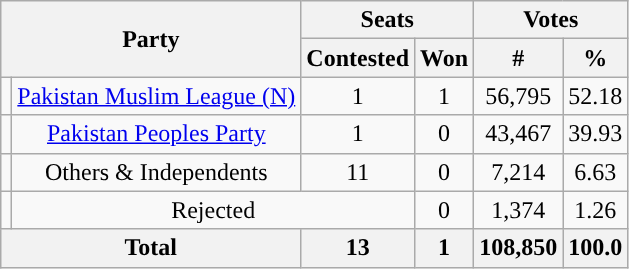<table class="wikitable" style="text-align: center">
<tr>
<th colspan="2" rowspan="2">Party</th>
<th colspan="2">Seats</th>
<th colspan="2">Votes</th>
</tr>
<tr>
<th>Contested</th>
<th>Won</th>
<th>#</th>
<th>%</th>
</tr>
<tr>
<td style="color:inherit;background:"></td>
<td><a href='#'>Pakistan Muslim League (N)</a></td>
<td>1</td>
<td>1</td>
<td>56,795</td>
<td>52.18</td>
</tr>
<tr>
<td style="color:inherit;background:"></td>
<td><a href='#'>Pakistan Peoples Party</a></td>
<td>1</td>
<td>0</td>
<td>43,467</td>
<td>39.93</td>
</tr>
<tr>
<td style="color:inherit;background:"></td>
<td>Others & Independents</td>
<td>11</td>
<td>0</td>
<td>7,214</td>
<td>6.63</td>
</tr>
<tr>
<td style="color:inherit;background:"></td>
<td colspan="2">Rejected</td>
<td>0</td>
<td>1,374</td>
<td>1.26</td>
</tr>
<tr>
<th colspan="2">Total</th>
<th>13</th>
<th>1</th>
<th>108,850</th>
<th>100.0</th>
</tr>
</table>
